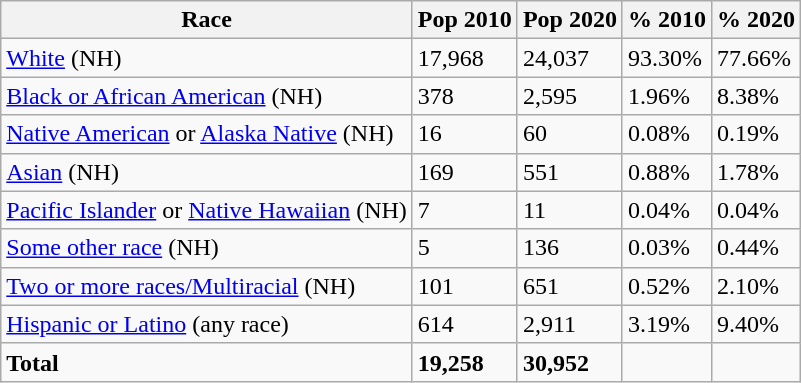<table class="wikitable">
<tr>
<th>Race</th>
<th>Pop 2010</th>
<th>Pop 2020</th>
<th>% 2010</th>
<th>% 2020</th>
</tr>
<tr>
<td><a href='#'>White</a> (NH)</td>
<td>17,968</td>
<td>24,037</td>
<td>93.30%</td>
<td>77.66%</td>
</tr>
<tr>
<td><a href='#'>Black or African American</a> (NH)</td>
<td>378</td>
<td>2,595</td>
<td>1.96%</td>
<td>8.38%</td>
</tr>
<tr>
<td><a href='#'>Native American</a> or <a href='#'>Alaska Native</a> (NH)</td>
<td>16</td>
<td>60</td>
<td>0.08%</td>
<td>0.19%</td>
</tr>
<tr>
<td><a href='#'>Asian</a> (NH)</td>
<td>169</td>
<td>551</td>
<td>0.88%</td>
<td>1.78%</td>
</tr>
<tr>
<td><a href='#'>Pacific Islander</a> or <a href='#'>Native Hawaiian</a> (NH)</td>
<td>7</td>
<td>11</td>
<td>0.04%</td>
<td>0.04%</td>
</tr>
<tr>
<td><a href='#'>Some other race</a> (NH)</td>
<td>5</td>
<td>136</td>
<td>0.03%</td>
<td>0.44%</td>
</tr>
<tr>
<td><a href='#'>Two or more races/Multiracial</a> (NH)</td>
<td>101</td>
<td>651</td>
<td>0.52%</td>
<td>2.10%</td>
</tr>
<tr>
<td><a href='#'>Hispanic or Latino</a> (any race)</td>
<td>614</td>
<td>2,911</td>
<td>3.19%</td>
<td>9.40%</td>
</tr>
<tr>
<td><strong>Total</strong></td>
<td><strong>19,258</strong></td>
<td><strong>30,952</strong></td>
<td></td>
</tr>
</table>
